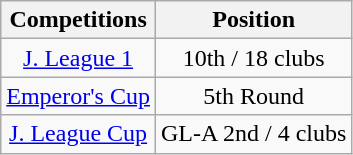<table class="wikitable" style="text-align:center;">
<tr>
<th>Competitions</th>
<th>Position</th>
</tr>
<tr>
<td><a href='#'>J. League 1</a></td>
<td>10th / 18 clubs</td>
</tr>
<tr>
<td><a href='#'>Emperor's Cup</a></td>
<td>5th Round</td>
</tr>
<tr>
<td><a href='#'>J. League Cup</a></td>
<td>GL-A 2nd / 4 clubs</td>
</tr>
</table>
